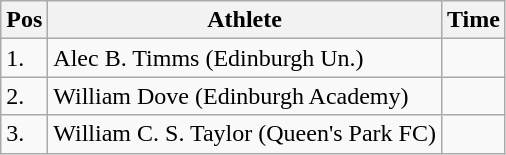<table class="wikitable">
<tr>
<th>Pos</th>
<th>Athlete</th>
<th>Time</th>
</tr>
<tr>
<td>1.</td>
<td>Alec B. Timms (Edinburgh Un.)</td>
<td></td>
</tr>
<tr>
<td>2.</td>
<td>William Dove (Edinburgh Academy)</td>
<td></td>
</tr>
<tr>
<td>3.</td>
<td>William C. S. Taylor (Queen's Park FC)</td>
<td></td>
</tr>
</table>
